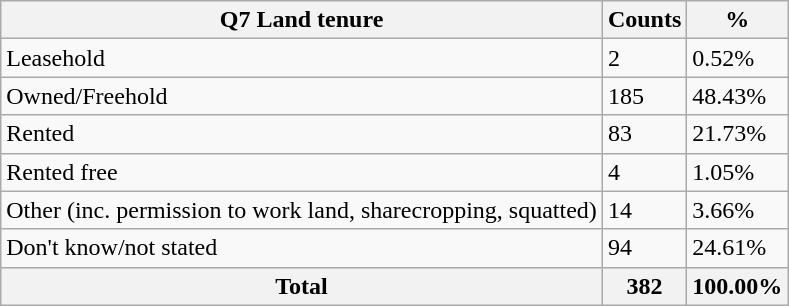<table class="wikitable sortable">
<tr>
<th>Q7 Land tenure</th>
<th>Counts</th>
<th>%</th>
</tr>
<tr>
<td>Leasehold</td>
<td>2</td>
<td>0.52%</td>
</tr>
<tr>
<td>Owned/Freehold</td>
<td>185</td>
<td>48.43%</td>
</tr>
<tr>
<td>Rented</td>
<td>83</td>
<td>21.73%</td>
</tr>
<tr>
<td>Rented free</td>
<td>4</td>
<td>1.05%</td>
</tr>
<tr>
<td>Other (inc. permission to work land, sharecropping, squatted)</td>
<td>14</td>
<td>3.66%</td>
</tr>
<tr>
<td>Don't know/not stated</td>
<td>94</td>
<td>24.61%</td>
</tr>
<tr>
<th>Total</th>
<th>382</th>
<th>100.00%</th>
</tr>
</table>
